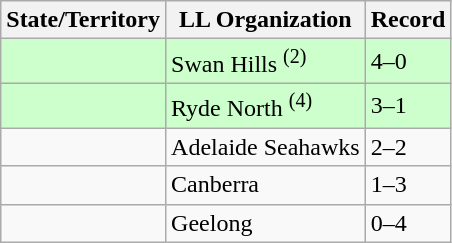<table class="wikitable">
<tr>
<th>State/Territory</th>
<th>LL Organization</th>
<th>Record</th>
</tr>
<tr bgcolor=ccffcc>
<td><strong></strong></td>
<td>Swan Hills <sup>(2)</sup></td>
<td>4–0</td>
</tr>
<tr bgcolor=ccffcc>
<td><strong></strong></td>
<td>Ryde North <sup>(4)</sup></td>
<td>3–1</td>
</tr>
<tr>
<td><strong></strong></td>
<td>Adelaide Seahawks</td>
<td>2–2</td>
</tr>
<tr>
<td><strong></strong></td>
<td>Canberra</td>
<td>1–3</td>
</tr>
<tr>
<td><strong></strong></td>
<td>Geelong</td>
<td>0–4</td>
</tr>
</table>
